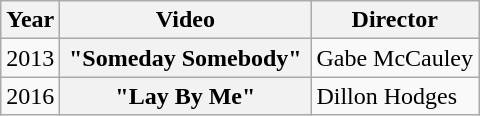<table class="wikitable plainrowheaders">
<tr>
<th>Year</th>
<th style="width:10em;">Video</th>
<th>Director</th>
</tr>
<tr>
<td>2013</td>
<th scope="row">"Someday Somebody"</th>
<td>Gabe McCauley</td>
</tr>
<tr>
<td>2016</td>
<th scope="row">"Lay By Me"</th>
<td>Dillon Hodges</td>
</tr>
</table>
